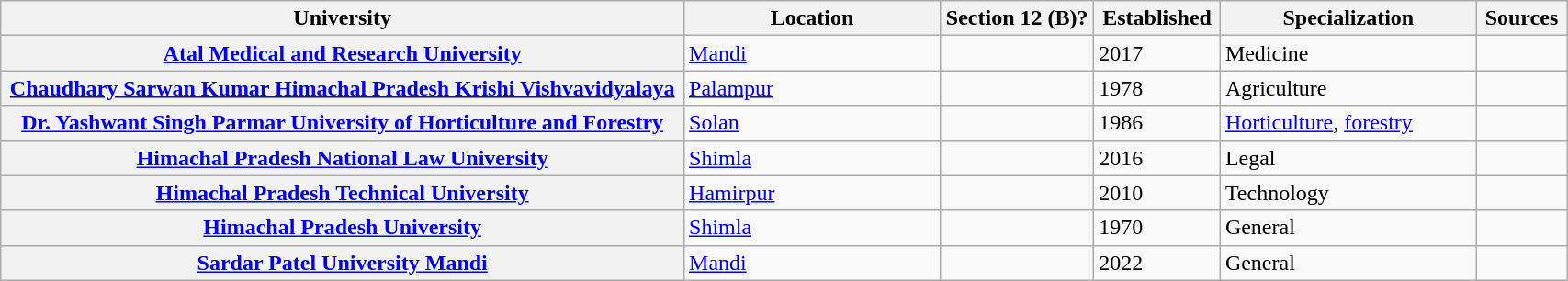<table class="wikitable sortable collapsible plainrowheaders static-row-numbers" border="1" style="text-align:left; width:90%">
<tr>
<th scope="col" style="width: 40%;">University</th>
<th scope="col" style="width: 15%;">Location</th>
<th scope="col" style="width: 9%;">Section 12 (B)?</th>
<th scope="col" style="width: 5%;">Established</th>
<th scope="col" style="width: 15%;">Specialization</th>
<th scope="col" style="width: 5%;" class="unsortable">Sources</th>
</tr>
<tr>
<th scope="row"><a href='#'>Atal Medical and Research University</a></th>
<td><a href='#'>Mandi</a></td>
<td></td>
<td>2017</td>
<td>Medicine</td>
<td></td>
</tr>
<tr>
<th scope="row"><a href='#'>Chaudhary Sarwan Kumar Himachal Pradesh Krishi Vishvavidyalaya</a></th>
<td><a href='#'>Palampur</a></td>
<td></td>
<td>1978</td>
<td>Agriculture</td>
<td></td>
</tr>
<tr>
<th scope="row"><a href='#'>Dr. Yashwant Singh Parmar University of Horticulture and Forestry</a></th>
<td><a href='#'>Solan</a></td>
<td></td>
<td>1986</td>
<td><a href='#'>Horticulture</a>, <a href='#'>forestry</a></td>
<td></td>
</tr>
<tr>
<th scope="row"><a href='#'>Himachal Pradesh National Law University</a></th>
<td><a href='#'>Shimla</a></td>
<td></td>
<td>2016</td>
<td>Legal</td>
<td></td>
</tr>
<tr>
<th scope="row"><a href='#'>Himachal Pradesh Technical University</a></th>
<td><a href='#'>Hamirpur</a></td>
<td></td>
<td>2010</td>
<td>Technology</td>
<td></td>
</tr>
<tr>
<th scope="row"><a href='#'>Himachal Pradesh University</a></th>
<td><a href='#'>Shimla</a></td>
<td></td>
<td>1970</td>
<td>General</td>
<td></td>
</tr>
<tr>
<th scope="row"><a href='#'>Sardar Patel University Mandi</a></th>
<td><a href='#'>Mandi</a></td>
<td></td>
<td>2022</td>
<td>General</td>
<td></td>
</tr>
</table>
